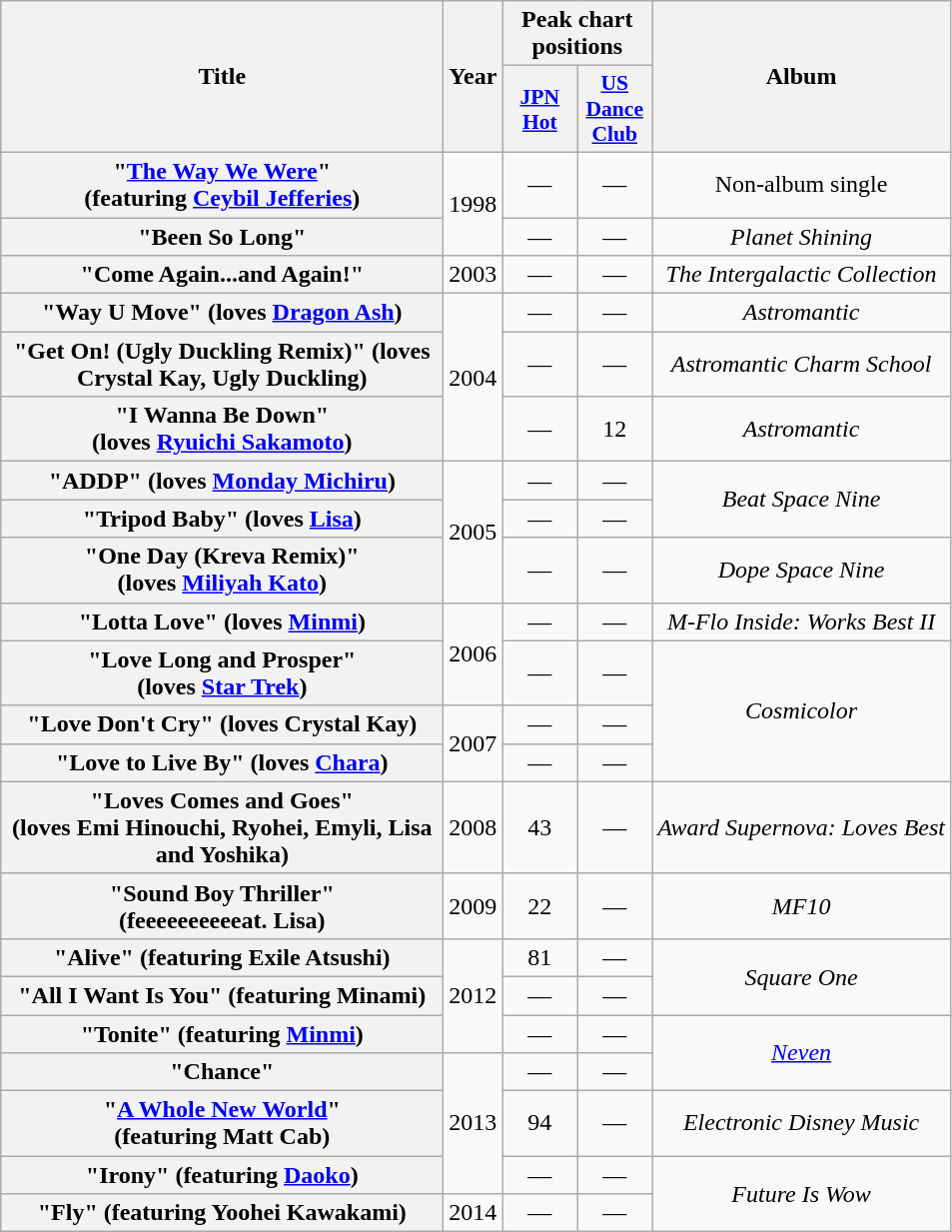<table class="wikitable plainrowheaders" style="text-align:center;">
<tr>
<th scope="col" rowspan="2" style="width:18em;">Title</th>
<th scope="col" rowspan="2">Year</th>
<th scope="col" colspan="2">Peak chart positions</th>
<th scope="col" rowspan="2">Album</th>
</tr>
<tr>
<th scope="col" style="width:3em;font-size:90%;"><a href='#'>JPN Hot</a><br></th>
<th scope="col" style="width:3em;font-size:90%;"><a href='#'>US Dance Club</a><br></th>
</tr>
<tr>
<th scope="row">"<a href='#'>The Way We Were</a>" <br> <span>(featuring <a href='#'>Ceybil Jefferies</a>)</span></th>
<td rowspan="2">1998</td>
<td>—</td>
<td>—</td>
<td>Non-album single</td>
</tr>
<tr>
<th scope="row">"Been So Long"</th>
<td>—</td>
<td>—</td>
<td><em>Planet Shining</em></td>
</tr>
<tr>
<th scope="row">"Come Again...and Again!"</th>
<td>2003</td>
<td>—</td>
<td>—</td>
<td><em>The Intergalactic Collection</em></td>
</tr>
<tr>
<th scope="row">"Way U Move" <span>(loves <a href='#'>Dragon Ash</a>)</span></th>
<td rowspan="3">2004</td>
<td>—</td>
<td>—</td>
<td><em>Astromantic</em></td>
</tr>
<tr>
<th scope="row">"Get On! (Ugly Duckling Remix)" <span>(loves Crystal Kay, Ugly Duckling)</span></th>
<td>—</td>
<td>—</td>
<td><em>Astromantic Charm School</em></td>
</tr>
<tr>
<th scope="row">"I Wanna Be Down"<br><span>(loves <a href='#'>Ryuichi Sakamoto</a>)</span></th>
<td>—</td>
<td>12</td>
<td><em>Astromantic</em></td>
</tr>
<tr>
<th scope="row">"ADDP" <span>(loves <a href='#'>Monday Michiru</a>)</span></th>
<td rowspan="3">2005</td>
<td>—</td>
<td>—</td>
<td rowspan=2><em>Beat Space Nine</em></td>
</tr>
<tr>
<th scope="row">"Tripod Baby" <span>(loves <a href='#'>Lisa</a>)</span></th>
<td>—</td>
<td>—</td>
</tr>
<tr>
<th scope="row">"One Day (Kreva Remix)" <br> <span>(loves <a href='#'>Miliyah Kato</a>)</span></th>
<td>—</td>
<td>—</td>
<td><em>Dope Space Nine</em></td>
</tr>
<tr>
<th scope="row">"Lotta Love" <span>(loves <a href='#'>Minmi</a>)</span></th>
<td rowspan="2">2006</td>
<td>—</td>
<td>—</td>
<td><em>M-Flo Inside: Works Best II</em></td>
</tr>
<tr>
<th scope="row">"Love Long and Prosper" <br> <span>(loves <a href='#'>Star Trek</a>)</span></th>
<td>—</td>
<td>—</td>
<td rowspan="3"><em>Cosmicolor</em></td>
</tr>
<tr>
<th scope="row">"Love Don't Cry" <span>(loves Crystal Kay)</span></th>
<td rowspan="2">2007</td>
<td>—</td>
<td>—</td>
</tr>
<tr>
<th scope="row">"Love to Live By" <span>(loves <a href='#'>Chara</a>)</span></th>
<td>—</td>
<td>—</td>
</tr>
<tr>
<th scope="row">"Loves Comes and Goes" <br><span>(loves Emi Hinouchi, Ryohei, Emyli, Lisa and Yoshika)</span></th>
<td>2008</td>
<td>43</td>
<td>—</td>
<td><em>Award Supernova: Loves Best</em></td>
</tr>
<tr>
<th scope="row">"Sound Boy Thriller" <br><span>(feeeeeeeeeeat. Lisa)</span></th>
<td>2009</td>
<td>22</td>
<td>—</td>
<td><em>MF10</em></td>
</tr>
<tr>
<th scope="row">"Alive" <span>(featuring Exile Atsushi)</span></th>
<td rowspan="3">2012</td>
<td>81</td>
<td>—</td>
<td rowspan="2"><em>Square One</em></td>
</tr>
<tr>
<th scope="row">"All I Want Is You" <span>(featuring Minami)</span></th>
<td>—</td>
<td>—</td>
</tr>
<tr>
<th scope="row">"Tonite" <span>(featuring <a href='#'>Minmi</a>)</span></th>
<td>—</td>
<td>—</td>
<td rowspan=2><em><a href='#'>Neven</a></em></td>
</tr>
<tr>
<th scope="row">"Chance"</th>
<td rowspan="3">2013</td>
<td>—</td>
<td>—</td>
</tr>
<tr>
<th scope="row">"<a href='#'>A Whole New World</a>" <br><span>(featuring Matt Cab)</span></th>
<td>94</td>
<td>—</td>
<td><em>Electronic Disney Music</em></td>
</tr>
<tr>
<th scope="row">"Irony" <span>(featuring <a href='#'>Daoko</a>)</span></th>
<td>—</td>
<td>—</td>
<td rowspan=2><em>Future Is Wow</em></td>
</tr>
<tr>
<th scope="row">"Fly" <span>(featuring Yoohei Kawakami)</span></th>
<td>2014</td>
<td>—</td>
<td>—</td>
</tr>
</table>
